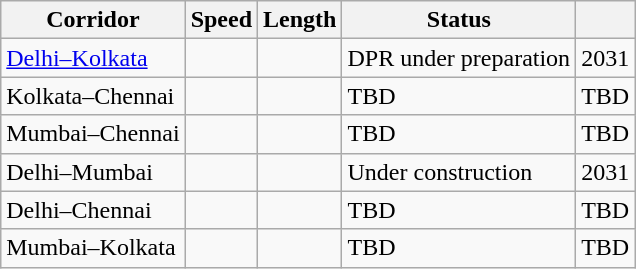<table class="sortable wikitable">
<tr>
<th>Corridor</th>
<th>Speed</th>
<th>Length</th>
<th>Status</th>
<th></th>
</tr>
<tr>
<td><a href='#'>Delhi–Kolkata</a></td>
<td></td>
<td></td>
<td>DPR under preparation</td>
<td>2031</td>
</tr>
<tr>
<td>Kolkata–Chennai</td>
<td></td>
<td></td>
<td>TBD</td>
<td>TBD </td>
</tr>
<tr>
<td>Mumbai–Chennai</td>
<td></td>
<td></td>
<td>TBD</td>
<td>TBD </td>
</tr>
<tr>
<td>Delhi–Mumbai</td>
<td></td>
<td></td>
<td>Under construction</td>
<td>2031</td>
</tr>
<tr>
<td>Delhi–Chennai</td>
<td></td>
<td></td>
<td>TBD</td>
<td>TBD </td>
</tr>
<tr>
<td>Mumbai–Kolkata</td>
<td></td>
<td></td>
<td>TBD</td>
<td>TBD </td>
</tr>
</table>
